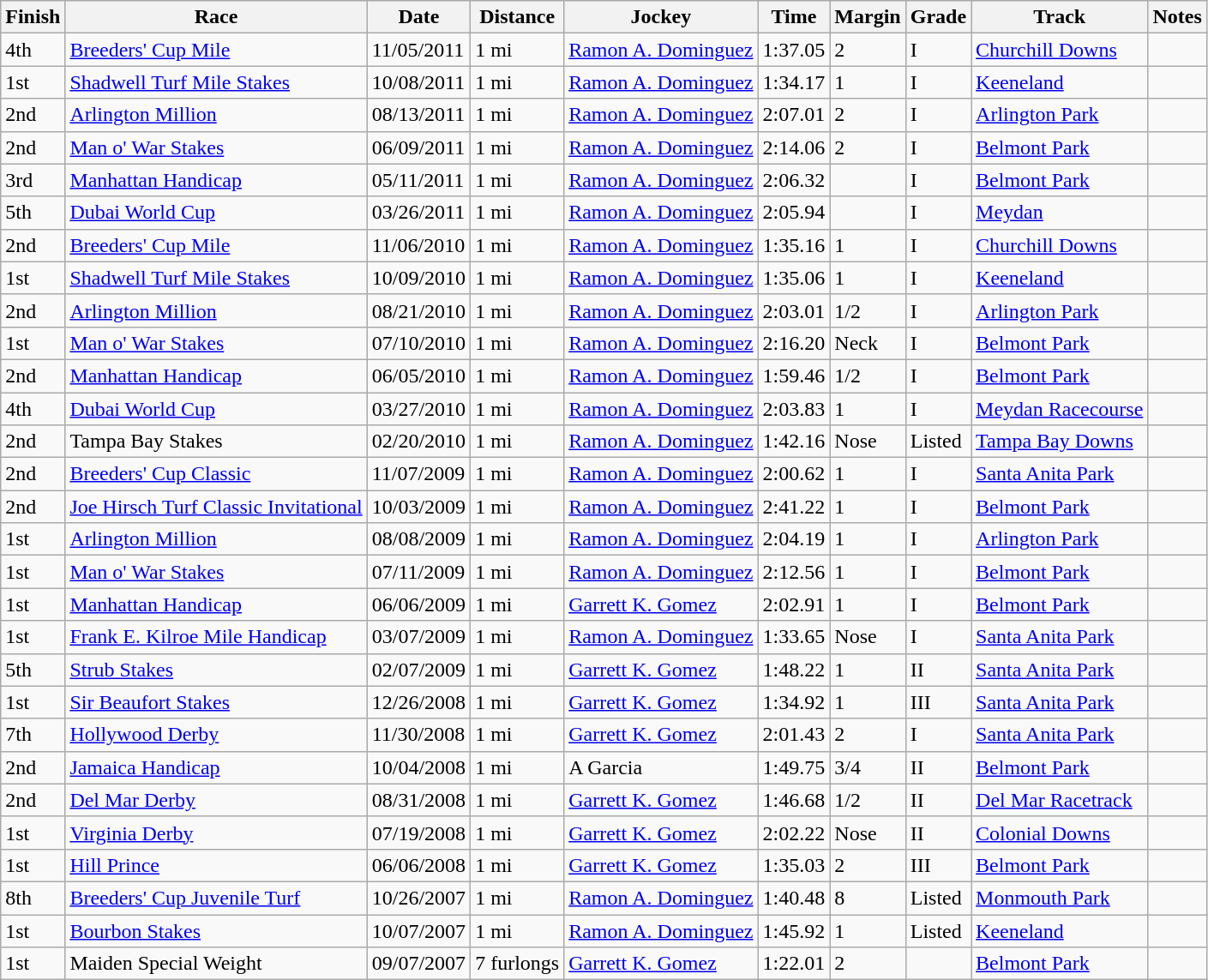<table class="wikitable">
<tr>
<th>Finish</th>
<th>Race</th>
<th>Date</th>
<th>Distance</th>
<th>Jockey</th>
<th>Time</th>
<th>Margin</th>
<th>Grade</th>
<th>Track</th>
<th>Notes</th>
</tr>
<tr>
<td>4th</td>
<td><a href='#'>Breeders' Cup Mile</a></td>
<td>11/05/2011</td>
<td>1 mi</td>
<td><a href='#'>Ramon A. Dominguez</a></td>
<td>1:37.05</td>
<td>2</td>
<td>I</td>
<td><a href='#'>Churchill Downs</a></td>
<td></td>
</tr>
<tr>
<td>1st</td>
<td><a href='#'>Shadwell Turf Mile Stakes</a></td>
<td>10/08/2011</td>
<td>1 mi</td>
<td><a href='#'>Ramon A. Dominguez</a></td>
<td>1:34.17</td>
<td>1</td>
<td>I</td>
<td><a href='#'>Keeneland</a></td>
<td></td>
</tr>
<tr>
<td>2nd</td>
<td><a href='#'>Arlington Million</a></td>
<td>08/13/2011</td>
<td>1 mi</td>
<td><a href='#'>Ramon A. Dominguez</a></td>
<td>2:07.01</td>
<td>2</td>
<td>I</td>
<td><a href='#'>Arlington Park</a></td>
<td></td>
</tr>
<tr>
<td>2nd</td>
<td><a href='#'>Man o' War Stakes</a></td>
<td>06/09/2011</td>
<td>1 mi</td>
<td><a href='#'>Ramon A. Dominguez</a></td>
<td>2:14.06</td>
<td>2</td>
<td>I</td>
<td><a href='#'>Belmont Park</a></td>
<td></td>
</tr>
<tr>
<td>3rd</td>
<td><a href='#'>Manhattan Handicap</a></td>
<td>05/11/2011</td>
<td>1 mi</td>
<td><a href='#'>Ramon A. Dominguez</a></td>
<td>2:06.32</td>
<td></td>
<td>I</td>
<td><a href='#'>Belmont Park</a></td>
<td></td>
</tr>
<tr>
<td>5th</td>
<td><a href='#'>Dubai World Cup</a></td>
<td>03/26/2011</td>
<td>1 mi</td>
<td><a href='#'>Ramon A. Dominguez</a></td>
<td>2:05.94</td>
<td></td>
<td>I</td>
<td><a href='#'>Meydan</a></td>
<td></td>
</tr>
<tr>
<td>2nd</td>
<td><a href='#'>Breeders' Cup Mile</a></td>
<td>11/06/2010</td>
<td>1 mi</td>
<td><a href='#'>Ramon A. Dominguez</a></td>
<td>1:35.16</td>
<td>1</td>
<td>I</td>
<td><a href='#'>Churchill Downs</a></td>
<td></td>
</tr>
<tr>
<td>1st</td>
<td><a href='#'>Shadwell Turf Mile Stakes</a></td>
<td>10/09/2010</td>
<td>1 mi</td>
<td><a href='#'>Ramon A. Dominguez</a></td>
<td>1:35.06</td>
<td>1</td>
<td>I</td>
<td><a href='#'>Keeneland</a></td>
<td></td>
</tr>
<tr>
<td>2nd</td>
<td><a href='#'>Arlington Million</a></td>
<td>08/21/2010</td>
<td>1 mi</td>
<td><a href='#'>Ramon A. Dominguez</a></td>
<td>2:03.01</td>
<td>1/2</td>
<td>I</td>
<td><a href='#'>Arlington Park</a></td>
<td></td>
</tr>
<tr>
<td>1st</td>
<td><a href='#'>Man o' War Stakes</a></td>
<td>07/10/2010</td>
<td>1 mi</td>
<td><a href='#'>Ramon A. Dominguez</a></td>
<td>2:16.20</td>
<td>Neck</td>
<td>I</td>
<td><a href='#'>Belmont Park</a></td>
<td></td>
</tr>
<tr>
<td>2nd</td>
<td><a href='#'>Manhattan Handicap</a></td>
<td>06/05/2010</td>
<td>1 mi</td>
<td><a href='#'>Ramon A. Dominguez</a></td>
<td>1:59.46</td>
<td>1/2</td>
<td>I</td>
<td><a href='#'>Belmont Park</a></td>
<td></td>
</tr>
<tr>
<td>4th</td>
<td><a href='#'>Dubai World Cup</a></td>
<td>03/27/2010</td>
<td>1 mi</td>
<td><a href='#'>Ramon A. Dominguez</a></td>
<td>2:03.83</td>
<td>1</td>
<td>I</td>
<td><a href='#'>Meydan Racecourse</a></td>
<td></td>
</tr>
<tr>
<td>2nd</td>
<td>Tampa Bay Stakes</td>
<td>02/20/2010</td>
<td>1 mi</td>
<td><a href='#'>Ramon A. Dominguez</a></td>
<td>1:42.16</td>
<td>Nose</td>
<td>Listed</td>
<td><a href='#'>Tampa Bay Downs</a></td>
<td></td>
</tr>
<tr>
<td>2nd</td>
<td><a href='#'>Breeders' Cup Classic</a></td>
<td>11/07/2009</td>
<td>1 mi</td>
<td><a href='#'>Ramon A. Dominguez</a></td>
<td>2:00.62</td>
<td>1</td>
<td>I</td>
<td><a href='#'>Santa Anita Park</a></td>
<td></td>
</tr>
<tr>
<td>2nd</td>
<td><a href='#'>Joe Hirsch Turf Classic Invitational</a></td>
<td>10/03/2009</td>
<td>1 mi</td>
<td><a href='#'>Ramon A. Dominguez</a></td>
<td>2:41.22</td>
<td>1</td>
<td>I</td>
<td><a href='#'>Belmont Park</a></td>
<td></td>
</tr>
<tr>
<td>1st</td>
<td><a href='#'>Arlington Million</a></td>
<td>08/08/2009</td>
<td>1 mi</td>
<td><a href='#'>Ramon A. Dominguez</a></td>
<td>2:04.19</td>
<td>1</td>
<td>I</td>
<td><a href='#'>Arlington Park</a></td>
<td></td>
</tr>
<tr>
<td>1st</td>
<td><a href='#'>Man o' War Stakes</a></td>
<td>07/11/2009</td>
<td>1 mi</td>
<td><a href='#'>Ramon A. Dominguez</a></td>
<td>2:12.56</td>
<td>1</td>
<td>I</td>
<td><a href='#'>Belmont Park</a></td>
<td></td>
</tr>
<tr>
<td>1st</td>
<td><a href='#'>Manhattan Handicap</a></td>
<td>06/06/2009</td>
<td>1 mi</td>
<td><a href='#'>Garrett K. Gomez</a></td>
<td>2:02.91</td>
<td>1</td>
<td>I</td>
<td><a href='#'>Belmont Park</a></td>
<td></td>
</tr>
<tr>
<td>1st</td>
<td><a href='#'>Frank E. Kilroe Mile Handicap</a></td>
<td>03/07/2009</td>
<td>1 mi</td>
<td><a href='#'>Ramon A. Dominguez</a></td>
<td>1:33.65</td>
<td>Nose</td>
<td>I</td>
<td><a href='#'>Santa Anita Park</a></td>
<td></td>
</tr>
<tr>
<td>5th</td>
<td><a href='#'>Strub Stakes</a></td>
<td>02/07/2009</td>
<td>1 mi</td>
<td><a href='#'>Garrett K. Gomez</a></td>
<td>1:48.22</td>
<td>1</td>
<td>II</td>
<td><a href='#'>Santa Anita Park</a></td>
<td></td>
</tr>
<tr>
<td>1st</td>
<td><a href='#'>Sir Beaufort Stakes</a></td>
<td>12/26/2008</td>
<td>1 mi</td>
<td><a href='#'>Garrett K. Gomez</a></td>
<td>1:34.92</td>
<td>1</td>
<td>III</td>
<td><a href='#'>Santa Anita Park</a></td>
<td></td>
</tr>
<tr>
<td>7th</td>
<td><a href='#'>Hollywood Derby</a></td>
<td>11/30/2008</td>
<td>1 mi</td>
<td><a href='#'>Garrett K. Gomez</a></td>
<td>2:01.43</td>
<td>2</td>
<td>I</td>
<td><a href='#'>Santa Anita Park</a></td>
<td></td>
</tr>
<tr>
<td>2nd</td>
<td><a href='#'>Jamaica Handicap</a></td>
<td>10/04/2008</td>
<td>1 mi</td>
<td>A Garcia</td>
<td>1:49.75</td>
<td>3/4</td>
<td>II</td>
<td><a href='#'>Belmont Park</a></td>
<td></td>
</tr>
<tr>
<td>2nd</td>
<td><a href='#'>Del Mar Derby</a></td>
<td>08/31/2008</td>
<td>1 mi</td>
<td><a href='#'>Garrett K. Gomez</a></td>
<td>1:46.68</td>
<td>1/2</td>
<td>II</td>
<td><a href='#'>Del Mar Racetrack</a></td>
<td></td>
</tr>
<tr>
<td>1st</td>
<td><a href='#'>Virginia Derby</a></td>
<td>07/19/2008</td>
<td>1 mi</td>
<td><a href='#'>Garrett K. Gomez</a></td>
<td>2:02.22</td>
<td>Nose</td>
<td>II</td>
<td><a href='#'>Colonial Downs</a></td>
<td></td>
</tr>
<tr>
<td>1st</td>
<td><a href='#'>Hill Prince</a></td>
<td>06/06/2008</td>
<td>1 mi</td>
<td><a href='#'>Garrett K. Gomez</a></td>
<td>1:35.03</td>
<td>2</td>
<td>III</td>
<td><a href='#'>Belmont Park</a></td>
<td></td>
</tr>
<tr>
<td>8th</td>
<td><a href='#'>Breeders' Cup Juvenile Turf</a></td>
<td>10/26/2007</td>
<td>1 mi</td>
<td><a href='#'>Ramon A. Dominguez</a></td>
<td>1:40.48</td>
<td>8</td>
<td>Listed</td>
<td><a href='#'>Monmouth Park</a></td>
<td></td>
</tr>
<tr>
<td>1st</td>
<td><a href='#'>Bourbon Stakes</a></td>
<td>10/07/2007</td>
<td>1 mi</td>
<td><a href='#'>Ramon A. Dominguez</a></td>
<td>1:45.92</td>
<td>1</td>
<td>Listed</td>
<td><a href='#'>Keeneland</a></td>
<td></td>
</tr>
<tr>
<td>1st</td>
<td>Maiden Special Weight</td>
<td>09/07/2007</td>
<td>7 furlongs</td>
<td><a href='#'>Garrett K. Gomez</a></td>
<td>1:22.01</td>
<td>2</td>
<td></td>
<td><a href='#'>Belmont Park</a></td>
<td></td>
</tr>
</table>
